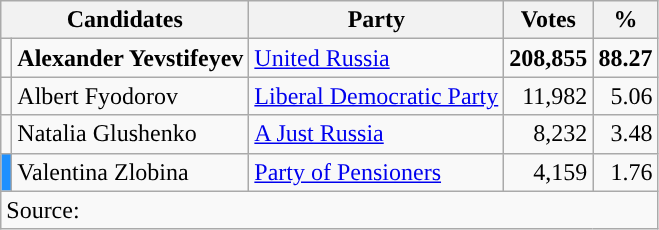<table class=wikitable style=text-align:right>
<tr>
<th colspan=2>Candidates</th>
<th>Party</th>
<th>Votes</th>
<th>%</th>
</tr>
<tr>
<td style="background-color: "></td>
<td style="text-align:left;"><strong>Alexander Yevstifeyev</strong></td>
<td style="text-align:left;"><a href='#'>United Russia</a></td>
<td><strong>208,855</strong></td>
<td><strong>88.27</strong></td>
</tr>
<tr>
<td style="background-color: "></td>
<td style="text-align:left;">Albert Fyodorov</td>
<td style="text-align:left;"><a href='#'>Liberal Democratic Party</a></td>
<td>11,982</td>
<td>5.06</td>
</tr>
<tr>
<td style="background-color: "></td>
<td style="text-align:left;">Natalia Glushenko</td>
<td style="text-align:left;"><a href='#'>A Just Russia</a></td>
<td>8,232</td>
<td>3.48</td>
</tr>
<tr>
<td style="background-color: #1E90FF"></td>
<td style="text-align:left;">Valentina Zlobina</td>
<td style="text-align:left;"><a href='#'>Party of Pensioners</a></td>
<td>4,159</td>
<td>1.76</td>
</tr>
<tr>
<td style="text-align:left;" colspan=5>Source: </td>
</tr>
</table>
